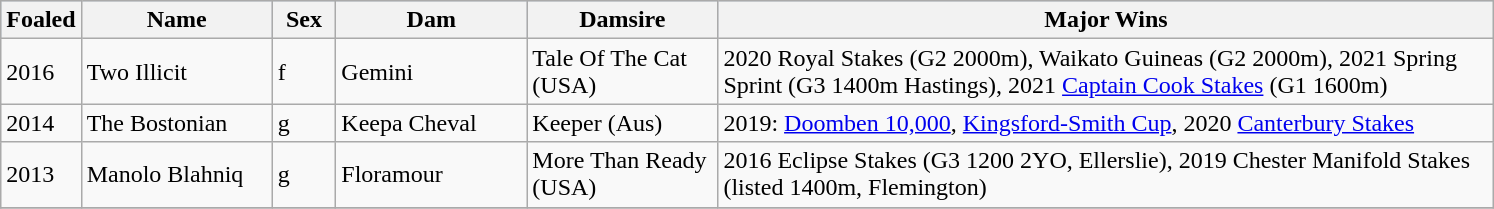<table class = "wikitable sortable">
<tr bgcolor="LightSteelBlue" align="center">
<th width="35px">Foaled</th>
<th width="120px">Name</th>
<th width="35px">Sex</th>
<th width="120px">Dam</th>
<th width="120px">Damsire</th>
<th width="510px">Major Wins</th>
</tr>
<tr>
<td>2016</td>
<td>Two Illicit</td>
<td>f</td>
<td>Gemini</td>
<td>Tale Of The Cat (USA)</td>
<td>2020 Royal Stakes (G2 2000m), Waikato Guineas (G2 2000m), 2021 Spring Sprint (G3 1400m Hastings), 2021 <a href='#'>Captain Cook Stakes</a> (G1 1600m)</td>
</tr>
<tr>
<td>2014</td>
<td>The Bostonian</td>
<td>g</td>
<td>Keepa Cheval</td>
<td>Keeper (Aus)</td>
<td>2019: <a href='#'>Doomben 10,000</a>, <a href='#'>Kingsford-Smith Cup</a>, 2020 <a href='#'>Canterbury Stakes</a></td>
</tr>
<tr>
<td>2013</td>
<td>Manolo Blahniq</td>
<td>g</td>
<td>Floramour</td>
<td>More Than Ready (USA)</td>
<td>2016 Eclipse Stakes (G3 1200 2YO, Ellerslie), 2019 Chester Manifold Stakes (listed 1400m, Flemington)</td>
</tr>
<tr>
</tr>
</table>
